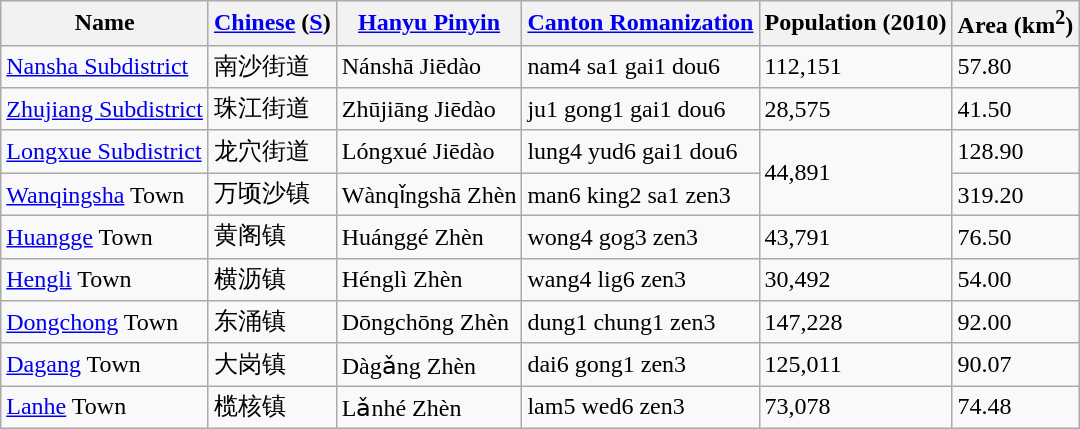<table class="wikitable">
<tr>
<th>Name</th>
<th><a href='#'>Chinese</a> (<a href='#'>S</a>)</th>
<th><a href='#'>Hanyu Pinyin</a></th>
<th><a href='#'>Canton Romanization</a></th>
<th>Population (2010)</th>
<th>Area (km<sup>2</sup>)</th>
</tr>
<tr>
<td><a href='#'>Nansha Subdistrict</a></td>
<td>南沙街道</td>
<td>Nánshā Jiēdào</td>
<td>nam4 sa1 gai1 dou6</td>
<td>112,151</td>
<td>57.80</td>
</tr>
<tr>
<td><a href='#'>Zhujiang Subdistrict</a></td>
<td>珠江街道</td>
<td>Zhūjiāng Jiēdào</td>
<td>ju1 gong1 gai1 dou6</td>
<td>28,575</td>
<td>41.50</td>
</tr>
<tr>
<td><a href='#'>Longxue Subdistrict</a></td>
<td>龙穴街道</td>
<td>Lóngxué Jiēdào</td>
<td>lung4 yud6 gai1 dou6</td>
<td rowspan="2">44,891</td>
<td>128.90</td>
</tr>
<tr>
<td><a href='#'>Wanqingsha</a> Town</td>
<td>万顷沙镇</td>
<td>Wànqǐngshā Zhèn</td>
<td>man6 king2 sa1 zen3</td>
<td>319.20</td>
</tr>
<tr>
<td><a href='#'>Huangge</a> Town</td>
<td>黄阁镇</td>
<td>Huánggé Zhèn</td>
<td>wong4 gog3 zen3</td>
<td>43,791</td>
<td>76.50</td>
</tr>
<tr>
<td><a href='#'>Hengli</a> Town</td>
<td>横沥镇</td>
<td>Hénglì Zhèn</td>
<td>wang4 lig6 zen3</td>
<td>30,492</td>
<td>54.00</td>
</tr>
<tr>
<td><a href='#'>Dongchong</a> Town</td>
<td>东涌镇</td>
<td>Dōngchōng Zhèn</td>
<td>dung1 chung1 zen3</td>
<td>147,228</td>
<td>92.00</td>
</tr>
<tr>
<td><a href='#'>Dagang</a> Town</td>
<td>大岗镇</td>
<td>Dàgǎng Zhèn</td>
<td>dai6 gong1 zen3</td>
<td>125,011</td>
<td>90.07</td>
</tr>
<tr>
<td><a href='#'>Lanhe</a> Town</td>
<td>榄核镇</td>
<td>Lǎnhé Zhèn</td>
<td>lam5 wed6 zen3</td>
<td>73,078</td>
<td>74.48</td>
</tr>
</table>
